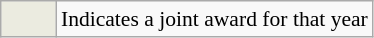<table class="wikitable" style="font-size:90%">
<tr>
<td bgcolor="#EBEBE0" width=30></td>
<td>Indicates a joint award for that year</td>
</tr>
</table>
